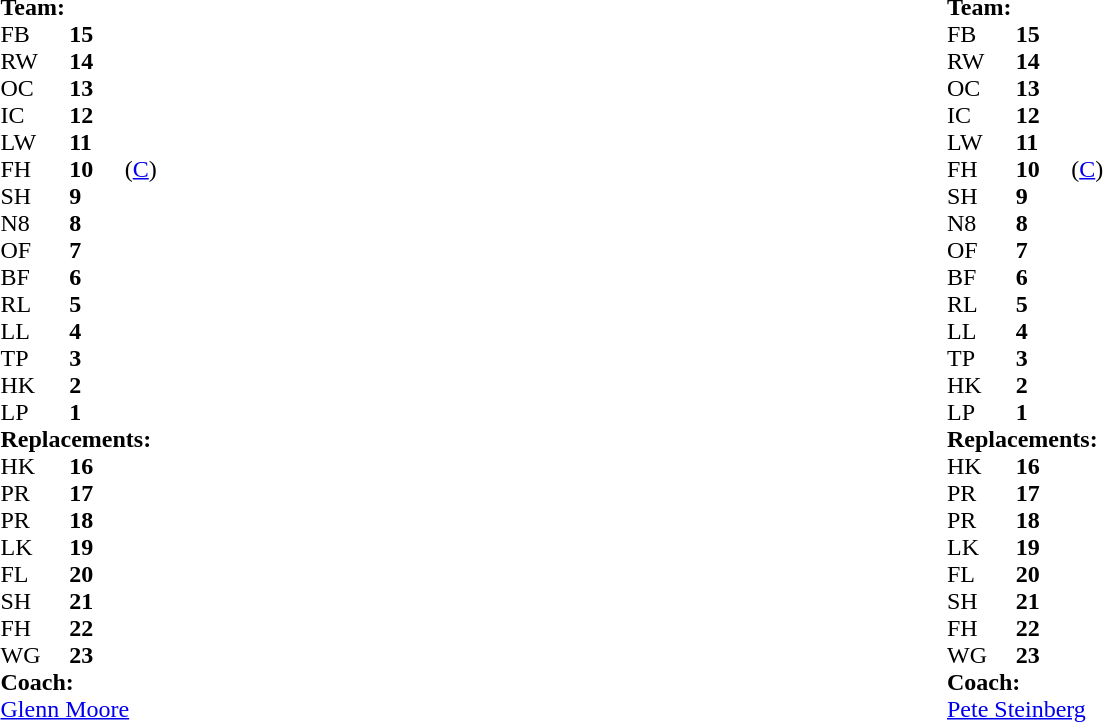<table style="width:100%">
<tr>
<td width="50%"><br><table cellspacing="0" cellpadding="0">
<tr>
<td colspan="4"><strong>Team:</strong></td>
</tr>
<tr>
<th width="3%"></th>
<th width="3%"></th>
<th width="22%"></th>
<th width="22%"></th>
</tr>
<tr>
<td>FB</td>
<td><strong>15</strong></td>
<td></td>
</tr>
<tr>
<td>RW</td>
<td><strong>14</strong></td>
<td></td>
</tr>
<tr>
<td>OC</td>
<td><strong>13</strong></td>
<td></td>
</tr>
<tr>
<td>IC</td>
<td><strong>12</strong></td>
<td></td>
</tr>
<tr>
<td>LW</td>
<td><strong>11</strong></td>
<td></td>
</tr>
<tr>
<td>FH</td>
<td><strong>10</strong></td>
<td>(<a href='#'>C</a>)</td>
</tr>
<tr>
<td>SH</td>
<td><strong>9</strong></td>
<td></td>
</tr>
<tr>
<td>N8</td>
<td><strong>8</strong></td>
<td></td>
</tr>
<tr>
<td>OF</td>
<td><strong>7</strong></td>
<td></td>
</tr>
<tr>
<td>BF</td>
<td><strong>6</strong></td>
<td></td>
</tr>
<tr>
<td>RL</td>
<td><strong>5</strong></td>
<td></td>
</tr>
<tr>
<td>LL</td>
<td><strong>4</strong></td>
<td></td>
</tr>
<tr>
<td>TP</td>
<td><strong>3</strong></td>
<td></td>
</tr>
<tr>
<td>HK</td>
<td><strong>2</strong></td>
<td></td>
</tr>
<tr>
<td>LP</td>
<td><strong>1</strong></td>
<td></td>
</tr>
<tr>
<td colspan=4><strong>Replacements:</strong></td>
</tr>
<tr>
<td>HK</td>
<td><strong>16</strong></td>
<td></td>
<td></td>
</tr>
<tr>
<td>PR</td>
<td><strong>17</strong></td>
<td></td>
</tr>
<tr>
<td>PR</td>
<td><strong>18</strong></td>
<td></td>
</tr>
<tr>
<td>LK</td>
<td><strong>19</strong></td>
<td></td>
</tr>
<tr>
<td>FL</td>
<td><strong>20</strong></td>
<td></td>
</tr>
<tr>
<td>SH</td>
<td><strong>21</strong></td>
<td></td>
</tr>
<tr>
<td>FH</td>
<td><strong>22</strong></td>
<td></td>
</tr>
<tr>
<td>WG</td>
<td><strong>23</strong></td>
<td></td>
</tr>
<tr>
<td colspan="4"><strong>Coach:</strong></td>
</tr>
<tr>
<td colspan="4"> <a href='#'>Glenn Moore</a></td>
</tr>
<tr>
</tr>
</table>
</td>
<td width="50%"><br><table cellspacing="0" cellpadding="0">
<tr>
<td colspan="4"><strong>Team:</strong></td>
</tr>
<tr>
<th width="3%"></th>
<th width="3%"></th>
<th width="22%"></th>
<th width="22%"></th>
</tr>
<tr>
<td>FB</td>
<td><strong>15</strong></td>
<td></td>
</tr>
<tr>
<td>RW</td>
<td><strong>14</strong></td>
<td></td>
</tr>
<tr>
<td>OC</td>
<td><strong>13</strong></td>
<td></td>
</tr>
<tr>
<td>IC</td>
<td><strong>12</strong></td>
<td></td>
</tr>
<tr>
<td>LW</td>
<td><strong>11</strong></td>
<td></td>
</tr>
<tr>
<td>FH</td>
<td><strong>10</strong></td>
<td>(<a href='#'>C</a>)</td>
</tr>
<tr>
<td>SH</td>
<td><strong>9</strong></td>
<td></td>
</tr>
<tr>
<td>N8</td>
<td><strong>8</strong></td>
<td></td>
</tr>
<tr>
<td>OF</td>
<td><strong>7</strong></td>
<td></td>
</tr>
<tr>
<td>BF</td>
<td><strong>6</strong></td>
<td></td>
</tr>
<tr>
<td>RL</td>
<td><strong>5</strong></td>
<td></td>
</tr>
<tr>
<td>LL</td>
<td><strong>4</strong></td>
<td></td>
</tr>
<tr>
<td>TP</td>
<td><strong>3</strong></td>
<td></td>
</tr>
<tr>
<td>HK</td>
<td><strong>2</strong></td>
<td></td>
</tr>
<tr>
<td>LP</td>
<td><strong>1</strong></td>
<td></td>
</tr>
<tr>
<td colspan=4><strong>Replacements:</strong></td>
</tr>
<tr>
<td>HK</td>
<td><strong>16</strong></td>
<td></td>
<td></td>
</tr>
<tr>
<td>PR</td>
<td><strong>17</strong></td>
<td></td>
</tr>
<tr>
<td>PR</td>
<td><strong>18</strong></td>
<td></td>
</tr>
<tr>
<td>LK</td>
<td><strong>19</strong></td>
<td></td>
</tr>
<tr>
<td>FL</td>
<td><strong>20</strong></td>
<td></td>
</tr>
<tr>
<td>SH</td>
<td><strong>21</strong></td>
<td></td>
</tr>
<tr>
<td>FH</td>
<td><strong>22</strong></td>
<td></td>
</tr>
<tr>
<td>WG</td>
<td><strong>23</strong></td>
<td></td>
</tr>
<tr>
<td colspan="4"><strong>Coach:</strong></td>
</tr>
<tr>
<td colspan="4"> <a href='#'>Pete Steinberg</a></td>
</tr>
<tr>
</tr>
</table>
</td>
</tr>
</table>
